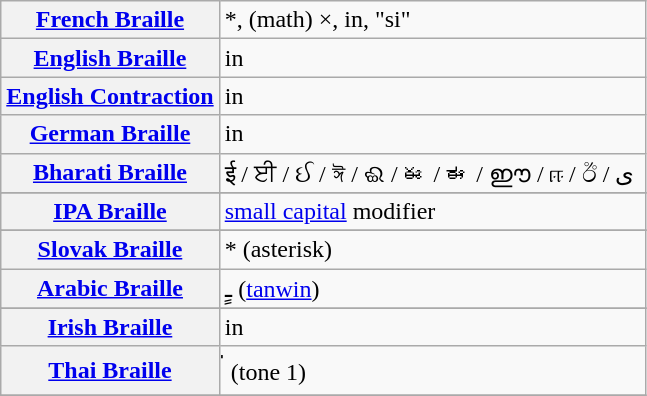<table class="wikitable">
<tr>
<th align=left><a href='#'>French Braille</a></th>
<td>*, (math) ×, in, "si"</td>
</tr>
<tr>
<th align=left><a href='#'>English Braille</a></th>
<td>in</td>
</tr>
<tr>
<th align=left><a href='#'>English Contraction</a></th>
<td>in</td>
</tr>
<tr>
<th align=left><a href='#'>German Braille</a></th>
<td>in</td>
</tr>
<tr>
<th align=left><a href='#'>Bharati Braille</a></th>
<td>ई / ਈ / ઈ / ঈ / ଈ / ఈ / ಈ / ഈ / ஈ / ඊ / ی ‎</td>
</tr>
<tr>
</tr>
<tr>
<th align=left><a href='#'>IPA Braille</a></th>
<td><a href='#'>small capital</a> modifier</td>
</tr>
<tr>
</tr>
<tr>
<th align=left><a href='#'>Slovak Braille</a></th>
<td>* (asterisk)</td>
</tr>
<tr>
<th align=left><a href='#'>Arabic Braille</a></th>
<td>ـٍ (<a href='#'>tanwin</a>)</td>
</tr>
<tr>
</tr>
<tr>
<th align=left><a href='#'>Irish Braille</a></th>
<td>in</td>
</tr>
<tr>
<th align=left><a href='#'>Thai Braille</a></th>
<td>่ (tone 1)</td>
</tr>
<tr>
</tr>
</table>
